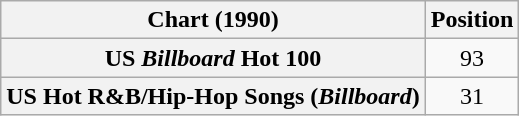<table class="wikitable sortable plainrowheaders" style="text-align:center">
<tr>
<th scope="col">Chart (1990)</th>
<th scope="col">Position</th>
</tr>
<tr>
<th scope="row">US <em>Billboard</em> Hot 100</th>
<td>93</td>
</tr>
<tr>
<th scope="row">US Hot R&B/Hip-Hop Songs (<em>Billboard</em>)</th>
<td>31</td>
</tr>
</table>
